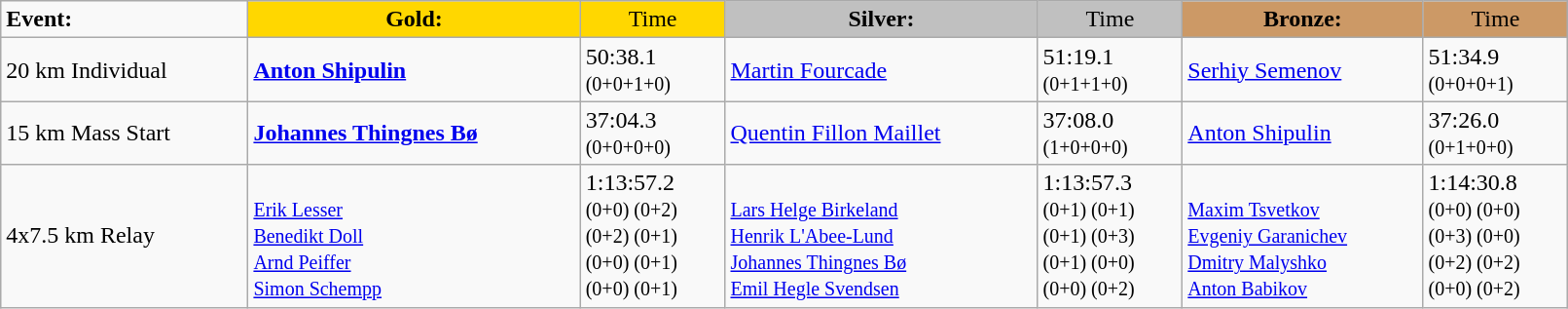<table class="wikitable" width=85%>
<tr>
<td><strong>Event:</strong></td>
<td style="text-align:center;background-color:gold;"><strong>Gold:</strong></td>
<td style="text-align:center;background-color:gold;">Time</td>
<td style="text-align:center;background-color:silver;"><strong>Silver:</strong></td>
<td style="text-align:center;background-color:silver;">Time</td>
<td style="text-align:center;background-color:#CC9966;"><strong>Bronze:</strong></td>
<td style="text-align:center;background-color:#CC9966;">Time</td>
</tr>
<tr>
<td>20 km Individual<br></td>
<td><strong><a href='#'>Anton Shipulin</a></strong><br><small></small></td>
<td>50:38.1<br><small>(0+0+1+0)</small></td>
<td><a href='#'>Martin Fourcade</a><br><small></small></td>
<td>51:19.1<br><small>(0+1+1+0)</small></td>
<td><a href='#'>Serhiy Semenov</a><br><small></small></td>
<td>51:34.9<br><small>(0+0+0+1)</small></td>
</tr>
<tr>
<td>15 km Mass Start<br></td>
<td><strong><a href='#'>Johannes Thingnes Bø</a></strong><br><small></small></td>
<td>37:04.3<br><small>(0+0+0+0)</small></td>
<td><a href='#'>Quentin Fillon Maillet</a><br><small></small></td>
<td>37:08.0<br><small>(1+0+0+0)</small></td>
<td><a href='#'>Anton Shipulin</a><br><small></small></td>
<td>37:26.0<br><small>(0+1+0+0)</small></td>
</tr>
<tr>
<td>4x7.5 km Relay<br></td>
<td><strong></strong><br><small><a href='#'>Erik Lesser</a><br><a href='#'>Benedikt Doll</a><br><a href='#'>Arnd Peiffer</a><br><a href='#'>Simon Schempp</a></small></td>
<td>1:13:57.2<br><small>(0+0) (0+2)<br>(0+2) (0+1)<br>(0+0) (0+1)<br>(0+0) (0+1)</small></td>
<td><br><small><a href='#'>Lars Helge Birkeland</a><br><a href='#'>Henrik L'Abee-Lund</a><br><a href='#'>Johannes Thingnes Bø</a><br><a href='#'>Emil Hegle Svendsen</a></small></td>
<td>1:13:57.3<br><small>(0+1) (0+1)<br>(0+1) (0+3)<br>(0+1) (0+0)<br>(0+0) (0+2)</small></td>
<td><br><small><a href='#'>Maxim Tsvetkov</a><br><a href='#'>Evgeniy Garanichev</a><br><a href='#'>Dmitry Malyshko</a><br><a href='#'>Anton Babikov</a></small></td>
<td>1:14:30.8<br><small>(0+0) (0+0)<br>(0+3) (0+0)<br>(0+2) (0+2)<br>(0+0) (0+2)</small></td>
</tr>
</table>
